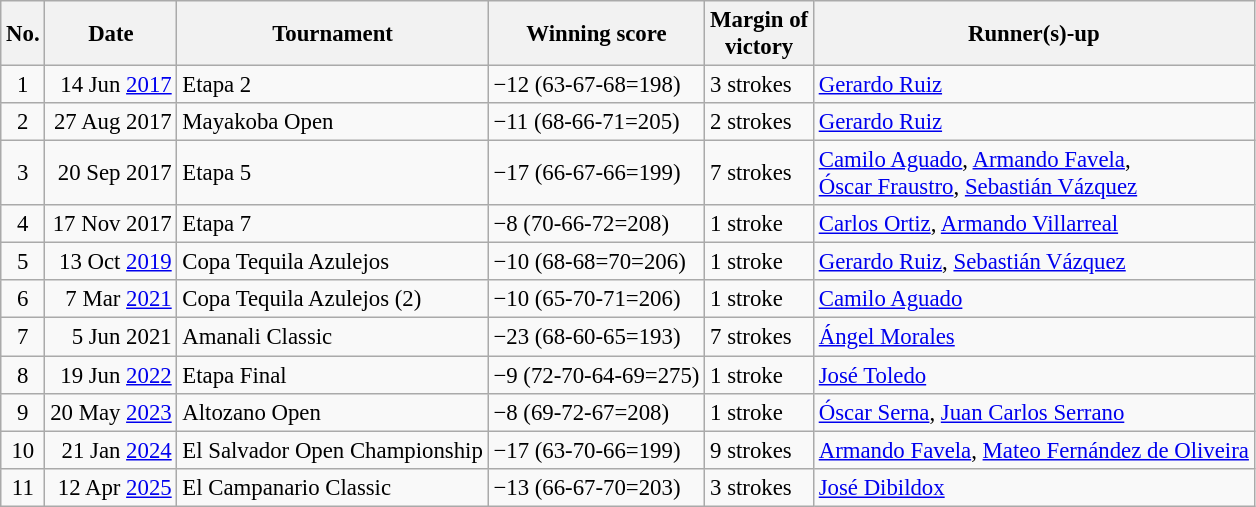<table class="wikitable" style="font-size:95%;">
<tr>
<th>No.</th>
<th>Date</th>
<th>Tournament</th>
<th>Winning score</th>
<th>Margin of<br>victory</th>
<th>Runner(s)-up</th>
</tr>
<tr>
<td align=center>1</td>
<td align=right>14 Jun <a href='#'>2017</a></td>
<td>Etapa 2</td>
<td>−12 (63-67-68=198)</td>
<td>3 strokes</td>
<td> <a href='#'>Gerardo Ruiz</a></td>
</tr>
<tr>
<td align=center>2</td>
<td align=right>27 Aug 2017</td>
<td>Mayakoba Open</td>
<td>−11 (68-66-71=205)</td>
<td>2 strokes</td>
<td> <a href='#'>Gerardo Ruiz</a></td>
</tr>
<tr>
<td align=center>3</td>
<td align=right>20 Sep 2017</td>
<td>Etapa 5</td>
<td>−17 (66-67-66=199)</td>
<td>7 strokes</td>
<td> <a href='#'>Camilo Aguado</a>,  <a href='#'>Armando Favela</a>,<br> <a href='#'>Óscar Fraustro</a>,  <a href='#'>Sebastián Vázquez</a></td>
</tr>
<tr>
<td align=center>4</td>
<td align=right>17 Nov 2017</td>
<td>Etapa 7</td>
<td>−8 (70-66-72=208)</td>
<td>1 stroke</td>
<td> <a href='#'>Carlos Ortiz</a>,  <a href='#'>Armando Villarreal</a></td>
</tr>
<tr>
<td align=center>5</td>
<td align=right>13 Oct <a href='#'>2019</a></td>
<td>Copa Tequila Azulejos</td>
<td>−10 (68-68=70=206)</td>
<td>1 stroke</td>
<td> <a href='#'>Gerardo Ruiz</a>,  <a href='#'>Sebastián Vázquez</a></td>
</tr>
<tr>
<td align=center>6</td>
<td align=right>7 Mar <a href='#'>2021</a></td>
<td>Copa Tequila Azulejos (2)</td>
<td>−10 (65-70-71=206)</td>
<td>1 stroke</td>
<td> <a href='#'>Camilo Aguado</a></td>
</tr>
<tr>
<td align=center>7</td>
<td align=right>5 Jun 2021</td>
<td>Amanali Classic</td>
<td>−23 (68-60-65=193)</td>
<td>7 strokes</td>
<td> <a href='#'>Ángel Morales</a></td>
</tr>
<tr>
<td align=center>8</td>
<td align=right>19 Jun <a href='#'>2022</a></td>
<td>Etapa Final</td>
<td>−9 (72-70-64-69=275)</td>
<td>1 stroke</td>
<td> <a href='#'>José Toledo</a></td>
</tr>
<tr>
<td align=center>9</td>
<td align=right>20 May <a href='#'>2023</a></td>
<td>Altozano Open</td>
<td>−8 (69-72-67=208)</td>
<td>1 stroke</td>
<td> <a href='#'>Óscar Serna</a>,  <a href='#'>Juan Carlos Serrano</a></td>
</tr>
<tr>
<td align=center>10</td>
<td align=right>21 Jan <a href='#'>2024</a></td>
<td>El Salvador Open Championship</td>
<td>−17 (63-70-66=199)</td>
<td>9 strokes</td>
<td> <a href='#'>Armando Favela</a>,  <a href='#'>Mateo Fernández de Oliveira</a></td>
</tr>
<tr>
<td align=center>11</td>
<td align=right>12 Apr <a href='#'>2025</a></td>
<td>El Campanario Classic</td>
<td>−13 (66-67-70=203)</td>
<td>3 strokes</td>
<td> <a href='#'>José Dibildox</a></td>
</tr>
</table>
